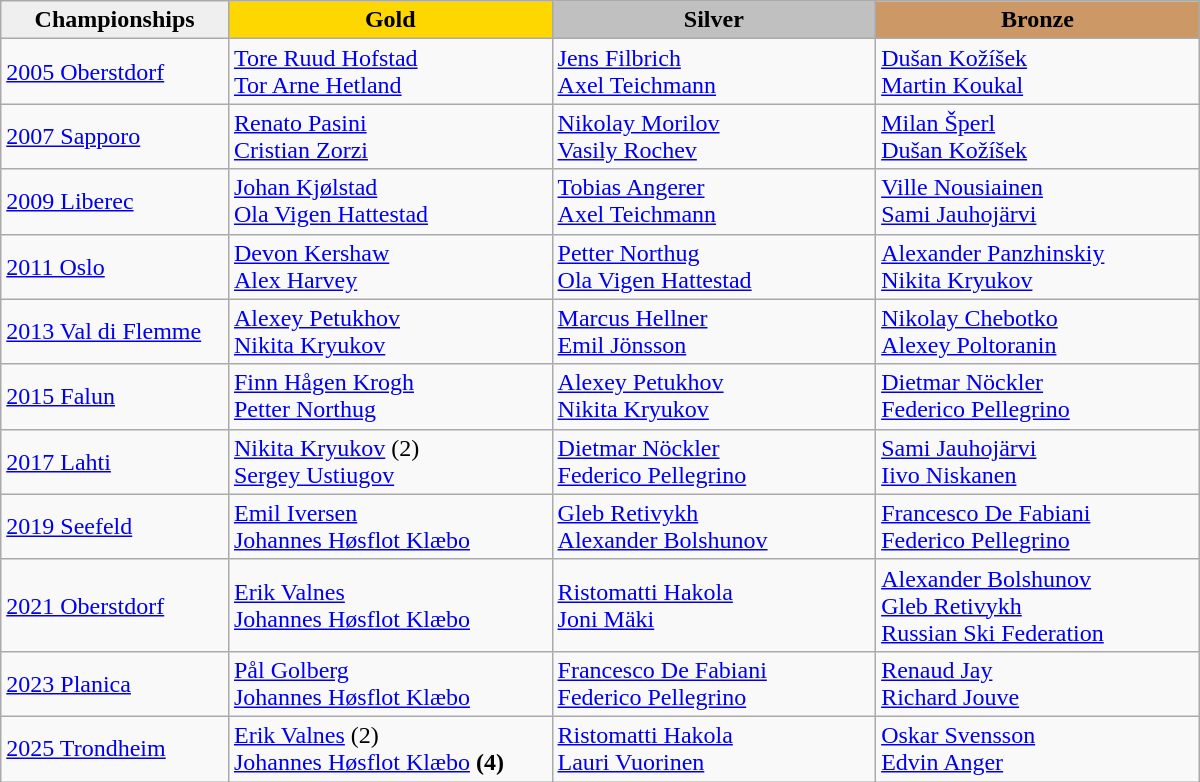<table class="wikitable sortable" style="width:800px;">
<tr>
<th style="width:19%; background:#efefef;">Championships</th>
<th style="width:27%; background:gold">Gold</th>
<th style="width:27%; background:silver">Silver</th>
<th style="width:27%; background:#CC9966">Bronze</th>
</tr>
<tr>
<td><a href='#'>2005 Oberstdorf</a></td>
<td><a href='#'>Tore Ruud Hofstad</a><br><a href='#'>Tor Arne Hetland</a><br></td>
<td><a href='#'>Jens Filbrich</a><br><a href='#'>Axel Teichmann</a><br></td>
<td><a href='#'>Dušan Kožíšek</a><br><a href='#'>Martin Koukal</a><br></td>
</tr>
<tr>
<td><a href='#'>2007 Sapporo</a></td>
<td><a href='#'>Renato Pasini</a><br><a href='#'>Cristian Zorzi</a><br></td>
<td><a href='#'>Nikolay Morilov</a><br><a href='#'>Vasily Rochev</a><br></td>
<td><a href='#'>Milan Šperl</a><br><a href='#'>Dušan Kožíšek</a><br></td>
</tr>
<tr>
<td><a href='#'>2009 Liberec</a></td>
<td><a href='#'>Johan Kjølstad</a><br><a href='#'>Ola Vigen Hattestad</a><br></td>
<td><a href='#'>Tobias Angerer</a><br><a href='#'>Axel Teichmann</a><br></td>
<td><a href='#'>Ville Nousiainen</a><br><a href='#'>Sami Jauhojärvi</a><br></td>
</tr>
<tr>
<td><a href='#'>2011 Oslo</a></td>
<td><a href='#'>Devon Kershaw</a><br><a href='#'>Alex Harvey</a><br></td>
<td><a href='#'>Petter Northug</a><br><a href='#'>Ola Vigen Hattestad</a><br></td>
<td><a href='#'>Alexander Panzhinskiy</a><br><a href='#'>Nikita Kryukov</a><br></td>
</tr>
<tr>
<td><a href='#'>2013 Val di Flemme</a></td>
<td><a href='#'>Alexey Petukhov</a><br><a href='#'>Nikita Kryukov</a><br></td>
<td><a href='#'>Marcus Hellner</a><br><a href='#'>Emil Jönsson</a><br></td>
<td><a href='#'>Nikolay Chebotko</a><br><a href='#'>Alexey Poltoranin</a><br></td>
</tr>
<tr>
<td><a href='#'>2015 Falun</a></td>
<td><a href='#'>Finn Hågen Krogh</a><br><a href='#'>Petter Northug</a><br></td>
<td><a href='#'>Alexey Petukhov</a><br><a href='#'>Nikita Kryukov</a><br></td>
<td><a href='#'>Dietmar Nöckler</a><br><a href='#'>Federico Pellegrino</a><br></td>
</tr>
<tr>
<td><a href='#'>2017 Lahti</a></td>
<td><a href='#'>Nikita Kryukov</a> (2)<br><a href='#'>Sergey Ustiugov</a><br></td>
<td><a href='#'>Dietmar Nöckler</a><br><a href='#'>Federico Pellegrino</a><br></td>
<td><a href='#'>Sami Jauhojärvi</a><br><a href='#'>Iivo Niskanen</a><br></td>
</tr>
<tr>
<td><a href='#'>2019 Seefeld</a></td>
<td><a href='#'>Emil Iversen</a><br><a href='#'>Johannes Høsflot Klæbo</a><br></td>
<td><a href='#'>Gleb Retivykh</a><br><a href='#'>Alexander Bolshunov</a><br></td>
<td><a href='#'>Francesco De Fabiani</a><br><a href='#'>Federico Pellegrino</a><br></td>
</tr>
<tr>
<td><a href='#'>2021 Oberstdorf</a></td>
<td><a href='#'>Erik Valnes</a><br><a href='#'>Johannes Høsflot Klæbo</a><br></td>
<td><a href='#'>Ristomatti Hakola</a><br><a href='#'>Joni Mäki</a><br></td>
<td><a href='#'>Alexander Bolshunov</a><br><a href='#'>Gleb Retivykh</a><br> <a href='#'>Russian Ski Federation</a></td>
</tr>
<tr>
<td><a href='#'>2023 Planica</a></td>
<td><a href='#'>Pål Golberg</a><br><a href='#'>Johannes Høsflot Klæbo</a><br></td>
<td><a href='#'>Francesco De Fabiani</a><br><a href='#'>Federico Pellegrino</a><br></td>
<td><a href='#'>Renaud Jay</a><br><a href='#'>Richard Jouve</a><br></td>
</tr>
<tr>
<td><a href='#'>2025 Trondheim</a></td>
<td><a href='#'>Erik Valnes</a> (2)<br><a href='#'>Johannes Høsflot Klæbo</a> <strong>(4)</strong><br></td>
<td><a href='#'>Ristomatti Hakola</a><br><a href='#'>Lauri Vuorinen</a><br></td>
<td><a href='#'>Oskar Svensson</a><br><a href='#'>Edvin Anger</a><br></td>
</tr>
</table>
